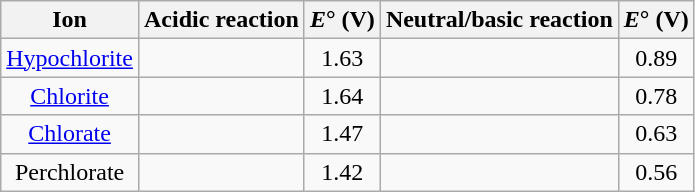<table class="wikitable">
<tr>
<th>Ion</th>
<th>Acidic reaction</th>
<th><em>E</em>° (V)</th>
<th>Neutral/basic reaction</th>
<th><em>E</em>° (V)</th>
</tr>
<tr>
<td align="center"><a href='#'>Hypochlorite</a></td>
<td></td>
<td align="center">1.63</td>
<td></td>
<td align="center">0.89</td>
</tr>
<tr>
<td align="center"><a href='#'>Chlorite</a></td>
<td></td>
<td align="center">1.64</td>
<td></td>
<td align="center">0.78</td>
</tr>
<tr>
<td align="center"><a href='#'>Chlorate</a></td>
<td></td>
<td align="center">1.47</td>
<td></td>
<td align="center">0.63</td>
</tr>
<tr>
<td align="center">Perchlorate</td>
<td></td>
<td align="center">1.42</td>
<td></td>
<td align="center">0.56</td>
</tr>
</table>
